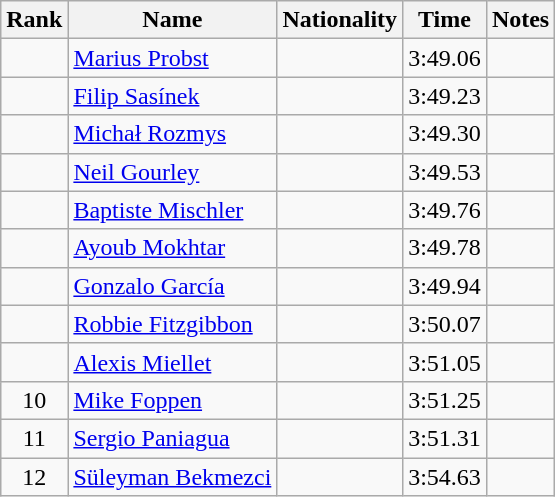<table class="wikitable sortable" style="text-align:center">
<tr>
<th>Rank</th>
<th>Name</th>
<th>Nationality</th>
<th>Time</th>
<th>Notes</th>
</tr>
<tr>
<td></td>
<td align=left><a href='#'>Marius Probst</a></td>
<td align=left></td>
<td>3:49.06</td>
<td></td>
</tr>
<tr>
<td></td>
<td align=left><a href='#'>Filip Sasínek</a></td>
<td align=left></td>
<td>3:49.23</td>
<td></td>
</tr>
<tr>
<td></td>
<td align=left><a href='#'>Michał Rozmys</a></td>
<td align=left></td>
<td>3:49.30</td>
<td></td>
</tr>
<tr>
<td></td>
<td align=left><a href='#'>Neil Gourley</a></td>
<td align=left></td>
<td>3:49.53</td>
<td></td>
</tr>
<tr>
<td></td>
<td align=left><a href='#'>Baptiste Mischler</a></td>
<td align=left></td>
<td>3:49.76</td>
<td></td>
</tr>
<tr>
<td></td>
<td align=left><a href='#'>Ayoub Mokhtar</a></td>
<td align=left></td>
<td>3:49.78</td>
<td></td>
</tr>
<tr>
<td></td>
<td align=left><a href='#'>Gonzalo García</a></td>
<td align=left></td>
<td>3:49.94</td>
<td></td>
</tr>
<tr>
<td></td>
<td align=left><a href='#'>Robbie Fitzgibbon</a></td>
<td align=left></td>
<td>3:50.07</td>
<td></td>
</tr>
<tr>
<td></td>
<td align=left><a href='#'>Alexis Miellet</a></td>
<td align=left></td>
<td>3:51.05</td>
<td></td>
</tr>
<tr>
<td>10</td>
<td align=left><a href='#'>Mike Foppen</a></td>
<td align=left></td>
<td>3:51.25</td>
<td></td>
</tr>
<tr>
<td>11</td>
<td align=left><a href='#'>Sergio Paniagua</a></td>
<td align=left></td>
<td>3:51.31</td>
<td></td>
</tr>
<tr>
<td>12</td>
<td align=left><a href='#'>Süleyman Bekmezci</a></td>
<td align=left></td>
<td>3:54.63</td>
<td></td>
</tr>
</table>
